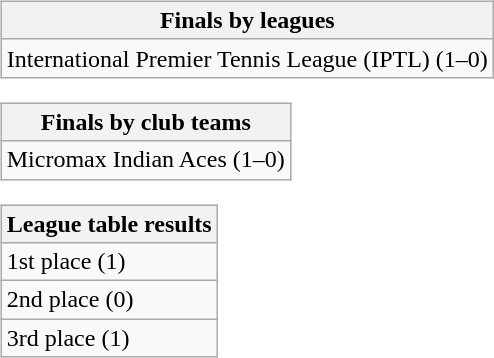<table>
<tr valign=top>
<td><br><table class=wikitable>
<tr>
<th>Finals by leagues</th>
</tr>
<tr>
<td>International Premier Tennis League (IPTL) (1–0)</td>
</tr>
</table>
<table class=wikitable>
<tr>
<th>Finals by club teams</th>
</tr>
<tr>
<td>Micromax Indian Aces (1–0)</td>
</tr>
</table>
<table class=wikitable>
<tr>
<th>League table results</th>
</tr>
<tr>
<td>1st place (1)</td>
</tr>
<tr>
<td>2nd place (0)</td>
</tr>
<tr>
<td>3rd place (1)</td>
</tr>
</table>
</td>
</tr>
</table>
